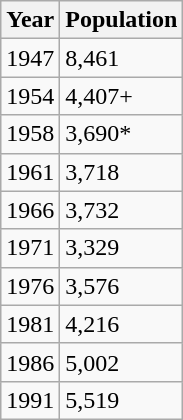<table class="wikitable">
<tr>
<th>Year</th>
<th>Population</th>
</tr>
<tr>
<td>1947</td>
<td>8,461</td>
</tr>
<tr>
<td>1954</td>
<td>4,407+</td>
</tr>
<tr>
<td>1958</td>
<td>3,690*</td>
</tr>
<tr>
<td>1961</td>
<td>3,718</td>
</tr>
<tr>
<td>1966</td>
<td>3,732</td>
</tr>
<tr>
<td>1971</td>
<td>3,329</td>
</tr>
<tr>
<td>1976</td>
<td>3,576</td>
</tr>
<tr>
<td>1981</td>
<td>4,216</td>
</tr>
<tr>
<td>1986</td>
<td>5,002</td>
</tr>
<tr>
<td>1991</td>
<td>5,519</td>
</tr>
</table>
